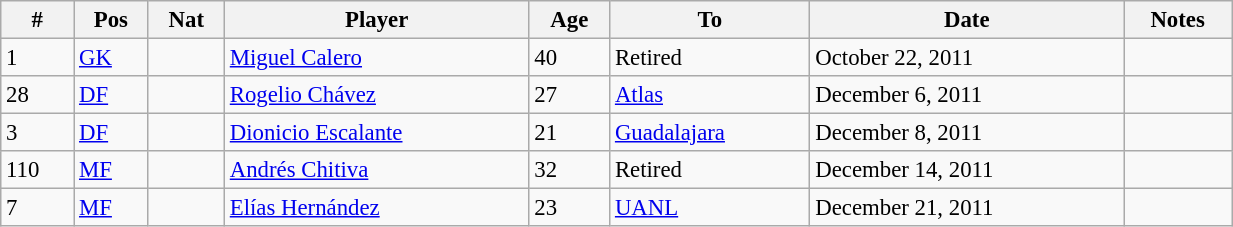<table class="wikitable" style="width:65%; text-align:center; font-size:95%; text-align:left;">
<tr>
<th><strong>#</strong></th>
<th><strong>Pos</strong></th>
<th><strong>Nat</strong></th>
<th><strong>Player</strong></th>
<th><strong>Age</strong></th>
<th><strong>To</strong></th>
<th><strong>Date</strong></th>
<th><strong>Notes</strong></th>
</tr>
<tr>
<td>1</td>
<td><a href='#'>GK</a></td>
<td></td>
<td><a href='#'>Miguel Calero</a></td>
<td>40</td>
<td>Retired</td>
<td>October 22, 2011</td>
<td></td>
</tr>
<tr>
<td>28</td>
<td><a href='#'>DF</a></td>
<td></td>
<td><a href='#'>Rogelio Chávez</a></td>
<td>27</td>
<td><a href='#'>Atlas</a></td>
<td>December 6, 2011</td>
<td></td>
</tr>
<tr>
<td>3</td>
<td><a href='#'>DF</a></td>
<td></td>
<td><a href='#'>Dionicio Escalante</a></td>
<td>21</td>
<td><a href='#'>Guadalajara</a></td>
<td>December 8, 2011</td>
<td></td>
</tr>
<tr>
<td>110</td>
<td><a href='#'>MF</a></td>
<td></td>
<td><a href='#'>Andrés Chitiva</a></td>
<td>32</td>
<td>Retired</td>
<td>December 14, 2011</td>
<td></td>
</tr>
<tr>
<td>7</td>
<td><a href='#'>MF</a></td>
<td></td>
<td><a href='#'>Elías Hernández</a></td>
<td>23</td>
<td><a href='#'>UANL</a></td>
<td>December 21, 2011</td>
<td></td>
</tr>
</table>
